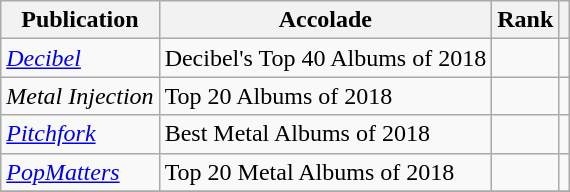<table class="sortable wikitable">
<tr>
<th>Publication</th>
<th>Accolade</th>
<th>Rank</th>
<th class="unsortable"></th>
</tr>
<tr>
<td><em><a href='#'>Decibel</a></em></td>
<td>Decibel's Top 40 Albums of 2018</td>
<td></td>
<td></td>
</tr>
<tr>
<td><em>Metal Injection</em></td>
<td>Top 20 Albums of 2018</td>
<td></td>
<td></td>
</tr>
<tr>
<td><em><a href='#'>Pitchfork</a></em></td>
<td>Best Metal Albums of 2018</td>
<td></td>
<td></td>
</tr>
<tr>
<td><em><a href='#'>PopMatters</a></em></td>
<td>Top 20 Metal Albums of 2018</td>
<td></td>
<td></td>
</tr>
<tr>
</tr>
</table>
